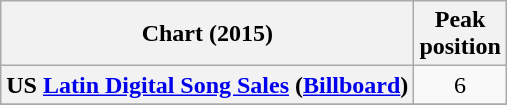<table class="wikitable sortable plainrowheaders" style="text-align:center">
<tr>
<th>Chart (2015)</th>
<th>Peak<br>position</th>
</tr>
<tr>
<th scope="row">US <a href='#'>Latin Digital Song Sales</a> (<a href='#'>Billboard</a>)</th>
<td>6</td>
</tr>
<tr>
</tr>
</table>
